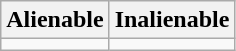<table class="wikitable">
<tr>
<th>Alienable</th>
<th>Inalienable</th>
</tr>
<tr>
<td></td>
<td></td>
</tr>
</table>
